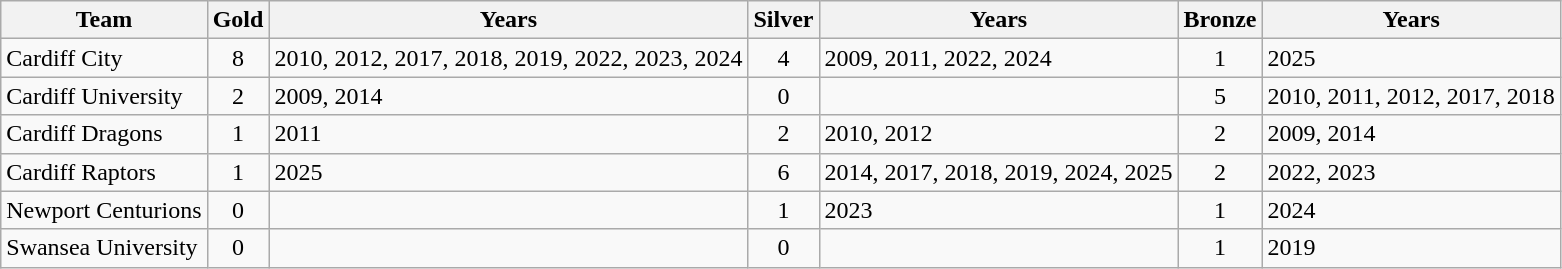<table class="wikitable sortable">
<tr>
<th>Team</th>
<th>Gold</th>
<th>Years</th>
<th>Silver</th>
<th>Years</th>
<th>Bronze</th>
<th>Years</th>
</tr>
<tr>
<td> Cardiff City</td>
<td align=center>8</td>
<td>2010, 2012, 2017, 2018, 2019, 2022, 2023, 2024</td>
<td align=center>4</td>
<td>2009, 2011, 2022, 2024</td>
<td align=center>1</td>
<td>2025</td>
</tr>
<tr>
<td> Cardiff University</td>
<td align=center>2</td>
<td>2009, 2014</td>
<td align=center>0</td>
<td></td>
<td align=center>5</td>
<td>2010, 2011, 2012, 2017, 2018</td>
</tr>
<tr>
<td> Cardiff Dragons</td>
<td align=center>1</td>
<td>2011</td>
<td align=center>2</td>
<td>2010, 2012</td>
<td align=center>2</td>
<td>2009, 2014</td>
</tr>
<tr>
<td> Cardiff Raptors</td>
<td align=center>1</td>
<td>2025</td>
<td align=center>6</td>
<td>2014, 2017, 2018, 2019, 2024, 2025</td>
<td align=center>2</td>
<td>2022, 2023</td>
</tr>
<tr>
<td> Newport Centurions</td>
<td align=center>0</td>
<td></td>
<td align=center>1</td>
<td>2023</td>
<td align=center>1</td>
<td>2024</td>
</tr>
<tr>
<td> Swansea University</td>
<td align=center>0</td>
<td></td>
<td align=center>0</td>
<td></td>
<td align=center>1</td>
<td>2019</td>
</tr>
</table>
